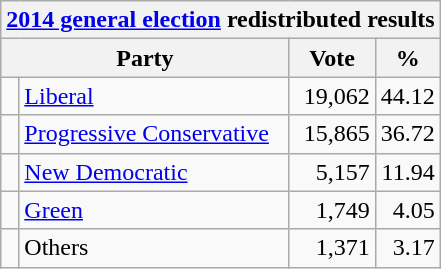<table class="wikitable">
<tr>
<th colspan="4"><a href='#'>2014 general election</a> redistributed results</th>
</tr>
<tr>
<th bgcolor="#DDDDFF" width="130px" colspan="2">Party</th>
<th bgcolor="#DDDDFF" width="50px">Vote</th>
<th bgcolor="#DDDDFF" width="30px">%</th>
</tr>
<tr>
<td> </td>
<td><a href='#'>Liberal</a></td>
<td align=right>19,062</td>
<td align=right>44.12</td>
</tr>
<tr>
<td> </td>
<td><a href='#'>Progressive Conservative</a></td>
<td align=right>15,865</td>
<td align=right>36.72</td>
</tr>
<tr>
<td> </td>
<td><a href='#'>New Democratic</a></td>
<td align=right>5,157</td>
<td align=right>11.94</td>
</tr>
<tr>
<td> </td>
<td><a href='#'>Green</a></td>
<td align=right>1,749</td>
<td align=right>4.05</td>
</tr>
<tr>
<td> </td>
<td>Others</td>
<td align=right>1,371</td>
<td align=right>3.17</td>
</tr>
</table>
